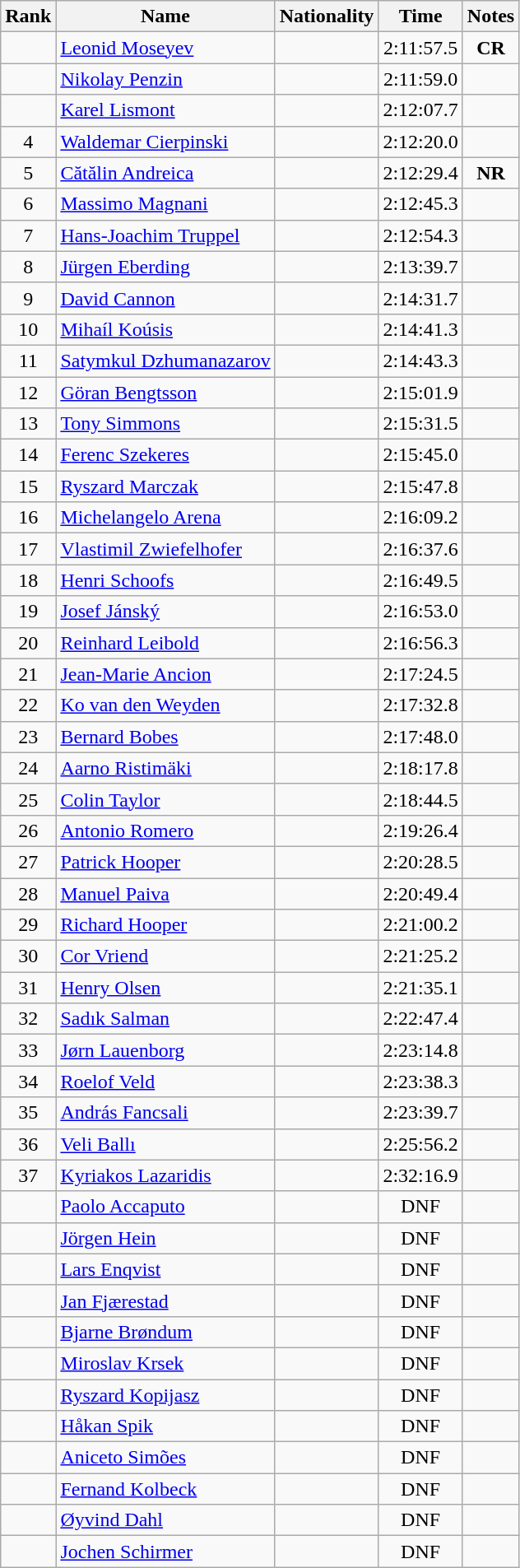<table class="wikitable sortable" style="text-align:center">
<tr>
<th>Rank</th>
<th>Name</th>
<th>Nationality</th>
<th>Time</th>
<th>Notes</th>
</tr>
<tr>
<td></td>
<td align=left><a href='#'>Leonid Moseyev</a></td>
<td align=left></td>
<td>2:11:57.5</td>
<td><strong>CR</strong></td>
</tr>
<tr>
<td></td>
<td align=left><a href='#'>Nikolay Penzin</a></td>
<td align=left></td>
<td>2:11:59.0</td>
<td></td>
</tr>
<tr>
<td></td>
<td align=left><a href='#'>Karel Lismont</a></td>
<td align=left></td>
<td>2:12:07.7</td>
<td></td>
</tr>
<tr>
<td>4</td>
<td align=left><a href='#'>Waldemar Cierpinski</a></td>
<td align=left></td>
<td>2:12:20.0</td>
<td></td>
</tr>
<tr>
<td>5</td>
<td align=left><a href='#'>Cătălin Andreica</a></td>
<td align=left></td>
<td>2:12:29.4</td>
<td><strong>NR</strong></td>
</tr>
<tr>
<td>6</td>
<td align=left><a href='#'>Massimo Magnani</a></td>
<td align=left></td>
<td>2:12:45.3</td>
<td></td>
</tr>
<tr>
<td>7</td>
<td align=left><a href='#'>Hans-Joachim Truppel</a></td>
<td align=left></td>
<td>2:12:54.3</td>
<td></td>
</tr>
<tr>
<td>8</td>
<td align=left><a href='#'>Jürgen Eberding</a></td>
<td align=left></td>
<td>2:13:39.7</td>
<td></td>
</tr>
<tr>
<td>9</td>
<td align=left><a href='#'>David Cannon</a></td>
<td align=left></td>
<td>2:14:31.7</td>
<td></td>
</tr>
<tr>
<td>10</td>
<td align=left><a href='#'>Mihaíl Koúsis</a></td>
<td align=left></td>
<td>2:14:41.3</td>
<td></td>
</tr>
<tr>
<td>11</td>
<td align=left><a href='#'>Satymkul Dzhumanazarov</a></td>
<td align=left></td>
<td>2:14:43.3</td>
<td></td>
</tr>
<tr>
<td>12</td>
<td align=left><a href='#'>Göran Bengtsson</a></td>
<td align=left></td>
<td>2:15:01.9</td>
<td></td>
</tr>
<tr>
<td>13</td>
<td align=left><a href='#'>Tony Simmons</a></td>
<td align=left></td>
<td>2:15:31.5</td>
<td></td>
</tr>
<tr>
<td>14</td>
<td align=left><a href='#'>Ferenc Szekeres</a></td>
<td align=left></td>
<td>2:15:45.0</td>
<td></td>
</tr>
<tr>
<td>15</td>
<td align=left><a href='#'>Ryszard Marczak</a></td>
<td align=left></td>
<td>2:15:47.8</td>
<td></td>
</tr>
<tr>
<td>16</td>
<td align=left><a href='#'>Michelangelo Arena</a></td>
<td align=left></td>
<td>2:16:09.2</td>
<td></td>
</tr>
<tr>
<td>17</td>
<td align=left><a href='#'>Vlastimil Zwiefelhofer</a></td>
<td align=left></td>
<td>2:16:37.6</td>
<td></td>
</tr>
<tr>
<td>18</td>
<td align=left><a href='#'>Henri Schoofs</a></td>
<td align=left></td>
<td>2:16:49.5</td>
<td></td>
</tr>
<tr>
<td>19</td>
<td align=left><a href='#'>Josef Jánský</a></td>
<td align=left></td>
<td>2:16:53.0</td>
<td></td>
</tr>
<tr>
<td>20</td>
<td align=left><a href='#'>Reinhard Leibold</a></td>
<td align=left></td>
<td>2:16:56.3</td>
<td></td>
</tr>
<tr>
<td>21</td>
<td align=left><a href='#'>Jean-Marie Ancion</a></td>
<td align=left></td>
<td>2:17:24.5</td>
<td></td>
</tr>
<tr>
<td>22</td>
<td align=left><a href='#'>Ko van den Weyden</a></td>
<td align=left></td>
<td>2:17:32.8</td>
<td></td>
</tr>
<tr>
<td>23</td>
<td align=left><a href='#'>Bernard Bobes</a></td>
<td align=left></td>
<td>2:17:48.0</td>
<td></td>
</tr>
<tr>
<td>24</td>
<td align=left><a href='#'>Aarno Ristimäki</a></td>
<td align=left></td>
<td>2:18:17.8</td>
<td></td>
</tr>
<tr>
<td>25</td>
<td align=left><a href='#'>Colin Taylor</a></td>
<td align=left></td>
<td>2:18:44.5</td>
<td></td>
</tr>
<tr>
<td>26</td>
<td align=left><a href='#'>Antonio Romero</a></td>
<td align=left></td>
<td>2:19:26.4</td>
<td></td>
</tr>
<tr>
<td>27</td>
<td align=left><a href='#'>Patrick Hooper</a></td>
<td align=left></td>
<td>2:20:28.5</td>
<td></td>
</tr>
<tr>
<td>28</td>
<td align=left><a href='#'>Manuel Paiva</a></td>
<td align=left></td>
<td>2:20:49.4</td>
<td></td>
</tr>
<tr>
<td>29</td>
<td align=left><a href='#'>Richard Hooper</a></td>
<td align=left></td>
<td>2:21:00.2</td>
<td></td>
</tr>
<tr>
<td>30</td>
<td align=left><a href='#'>Cor Vriend</a></td>
<td align=left></td>
<td>2:21:25.2</td>
<td></td>
</tr>
<tr>
<td>31</td>
<td align=left><a href='#'>Henry Olsen</a></td>
<td align=left></td>
<td>2:21:35.1</td>
<td></td>
</tr>
<tr>
<td>32</td>
<td align=left><a href='#'>Sadık Salman</a></td>
<td align=left></td>
<td>2:22:47.4</td>
<td></td>
</tr>
<tr>
<td>33</td>
<td align=left><a href='#'>Jørn Lauenborg</a></td>
<td align=left></td>
<td>2:23:14.8</td>
<td></td>
</tr>
<tr>
<td>34</td>
<td align=left><a href='#'>Roelof Veld</a></td>
<td align=left></td>
<td>2:23:38.3</td>
<td></td>
</tr>
<tr>
<td>35</td>
<td align=left><a href='#'>András Fancsali</a></td>
<td align=left></td>
<td>2:23:39.7</td>
<td></td>
</tr>
<tr>
<td>36</td>
<td align=left><a href='#'>Veli Ballı</a></td>
<td align=left></td>
<td>2:25:56.2</td>
<td></td>
</tr>
<tr>
<td>37</td>
<td align=left><a href='#'>Kyriakos Lazaridis</a></td>
<td align=left></td>
<td>2:32:16.9</td>
<td></td>
</tr>
<tr>
<td></td>
<td align=left><a href='#'>Paolo Accaputo</a></td>
<td align=left></td>
<td>DNF</td>
<td></td>
</tr>
<tr>
<td></td>
<td align=left><a href='#'>Jörgen Hein</a></td>
<td align=left></td>
<td>DNF</td>
<td></td>
</tr>
<tr>
<td></td>
<td align=left><a href='#'>Lars Enqvist</a></td>
<td align=left></td>
<td>DNF</td>
<td></td>
</tr>
<tr>
<td></td>
<td align=left><a href='#'>Jan Fjærestad</a></td>
<td align=left></td>
<td>DNF</td>
<td></td>
</tr>
<tr>
<td></td>
<td align=left><a href='#'>Bjarne Brøndum</a></td>
<td align=left></td>
<td>DNF</td>
<td></td>
</tr>
<tr>
<td></td>
<td align=left><a href='#'>Miroslav Krsek</a></td>
<td align=left></td>
<td>DNF</td>
<td></td>
</tr>
<tr>
<td></td>
<td align=left><a href='#'>Ryszard Kopijasz</a></td>
<td align=left></td>
<td>DNF</td>
<td></td>
</tr>
<tr>
<td></td>
<td align=left><a href='#'>Håkan Spik</a></td>
<td align=left></td>
<td>DNF</td>
<td></td>
</tr>
<tr>
<td></td>
<td align=left><a href='#'>Aniceto Simões</a></td>
<td align=left></td>
<td>DNF</td>
<td></td>
</tr>
<tr>
<td></td>
<td align=left><a href='#'>Fernand Kolbeck</a></td>
<td align=left></td>
<td>DNF</td>
<td></td>
</tr>
<tr>
<td></td>
<td align=left><a href='#'>Øyvind Dahl</a></td>
<td align=left></td>
<td>DNF</td>
<td></td>
</tr>
<tr>
<td></td>
<td align=left><a href='#'>Jochen Schirmer</a></td>
<td align=left></td>
<td>DNF</td>
<td></td>
</tr>
</table>
